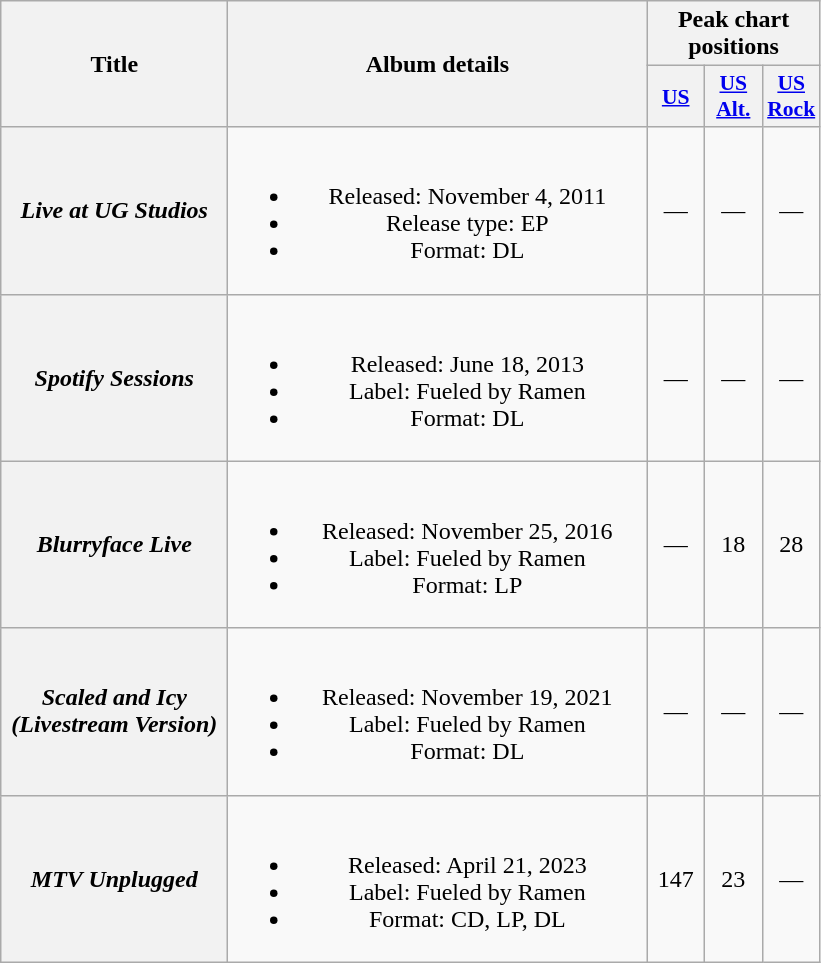<table class="wikitable plainrowheaders" style="text-align:center;">
<tr>
<th rowspan="2" scope="col" style="width:9em;">Title</th>
<th rowspan="2" scope="col" style="width:17em;">Album details</th>
<th colspan="3">Peak chart positions</th>
</tr>
<tr>
<th scope="col" style="width:2.2em; font-size:90%;"><a href='#'>US</a><br></th>
<th scope="col" style="width:2.2em; font-size:90%;"><a href='#'>US<br>Alt.</a><br></th>
<th scope="col" style="width:2.2em; font-size:90%;"><a href='#'>US<br>Rock</a><br></th>
</tr>
<tr>
<th scope="row"><em>Live at UG Studios</em></th>
<td><br><ul><li>Released: November 4, 2011</li><li>Release type: EP</li><li>Format: DL</li></ul></td>
<td>—</td>
<td>—</td>
<td>—</td>
</tr>
<tr>
<th scope="row"><em>Spotify Sessions</em></th>
<td><br><ul><li>Released: June 18, 2013</li><li>Label: Fueled by Ramen</li><li>Format: DL</li></ul></td>
<td>—</td>
<td>—</td>
<td>—</td>
</tr>
<tr>
<th scope="row"><em>Blurryface Live</em></th>
<td><br><ul><li>Released: November 25, 2016</li><li>Label: Fueled by Ramen</li><li>Format: LP</li></ul></td>
<td>—</td>
<td>18</td>
<td>28</td>
</tr>
<tr>
<th scope="row"><em>Scaled and Icy (Livestream Version)</em></th>
<td><br><ul><li>Released: November 19, 2021</li><li>Label: Fueled by Ramen</li><li>Format: DL</li></ul></td>
<td>—</td>
<td>—</td>
<td>—</td>
</tr>
<tr>
<th scope="row"><em>MTV Unplugged</em></th>
<td><br><ul><li>Released: April 21, 2023</li><li>Label: Fueled by Ramen</li><li>Format: CD, LP, DL</li></ul></td>
<td>147</td>
<td>23</td>
<td>—</td>
</tr>
</table>
